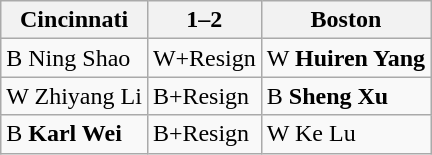<table class="wikitable">
<tr>
<th>Cincinnati</th>
<th>1–2</th>
<th>Boston</th>
</tr>
<tr>
<td>B Ning Shao</td>
<td>W+Resign</td>
<td>W <strong>Huiren Yang</strong></td>
</tr>
<tr>
<td>W Zhiyang Li</td>
<td>B+Resign</td>
<td>B <strong>Sheng Xu</strong></td>
</tr>
<tr>
<td>B <strong>Karl Wei</strong></td>
<td>B+Resign</td>
<td>W Ke Lu</td>
</tr>
</table>
